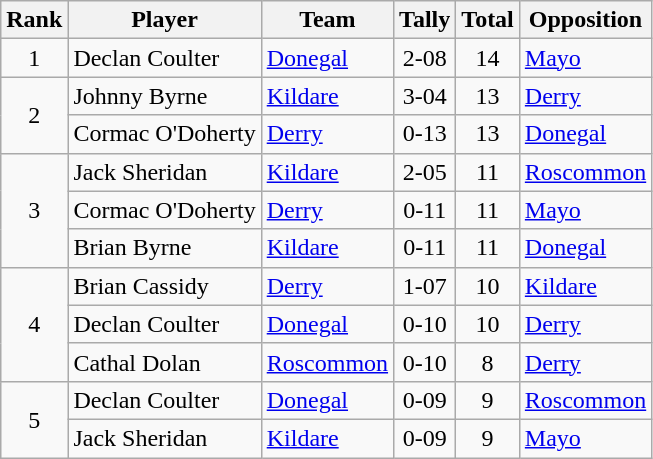<table class="wikitable">
<tr>
<th>Rank</th>
<th>Player</th>
<th>Team</th>
<th>Tally</th>
<th>Total</th>
<th>Opposition</th>
</tr>
<tr>
<td rowspan=1 align=center>1</td>
<td>Declan Coulter</td>
<td><a href='#'>Donegal</a></td>
<td align=center>2-08</td>
<td align=center>14</td>
<td><a href='#'>Mayo</a></td>
</tr>
<tr>
<td rowspan=2 align=center>2</td>
<td>Johnny Byrne</td>
<td><a href='#'>Kildare</a></td>
<td align=center>3-04</td>
<td align=center>13</td>
<td><a href='#'>Derry</a></td>
</tr>
<tr>
<td>Cormac O'Doherty</td>
<td><a href='#'>Derry</a></td>
<td align=center>0-13</td>
<td align=center>13</td>
<td><a href='#'>Donegal</a></td>
</tr>
<tr>
<td rowspan=3 align=center>3</td>
<td>Jack Sheridan</td>
<td><a href='#'>Kildare</a></td>
<td align=center>2-05</td>
<td align=center>11</td>
<td><a href='#'>Roscommon</a></td>
</tr>
<tr>
<td>Cormac O'Doherty</td>
<td><a href='#'>Derry</a></td>
<td align=center>0-11</td>
<td align=center>11</td>
<td><a href='#'>Mayo</a></td>
</tr>
<tr>
<td>Brian Byrne</td>
<td><a href='#'>Kildare</a></td>
<td align=center>0-11</td>
<td align=center>11</td>
<td><a href='#'>Donegal</a></td>
</tr>
<tr>
<td rowspan=3 align=center>4</td>
<td>Brian Cassidy</td>
<td><a href='#'>Derry</a></td>
<td align=center>1-07</td>
<td align=center>10</td>
<td><a href='#'>Kildare</a></td>
</tr>
<tr>
<td>Declan Coulter</td>
<td><a href='#'>Donegal</a></td>
<td align=center>0-10</td>
<td align=center>10</td>
<td><a href='#'>Derry</a></td>
</tr>
<tr>
<td>Cathal Dolan</td>
<td><a href='#'>Roscommon</a></td>
<td align=center>0-10</td>
<td align=center>8</td>
<td><a href='#'>Derry</a></td>
</tr>
<tr>
<td rowspan=2 align=center>5</td>
<td>Declan Coulter</td>
<td><a href='#'>Donegal</a></td>
<td align=center>0-09</td>
<td align=center>9</td>
<td><a href='#'>Roscommon</a></td>
</tr>
<tr>
<td>Jack Sheridan</td>
<td><a href='#'>Kildare</a></td>
<td align=center>0-09</td>
<td align=center>9</td>
<td><a href='#'>Mayo</a></td>
</tr>
</table>
